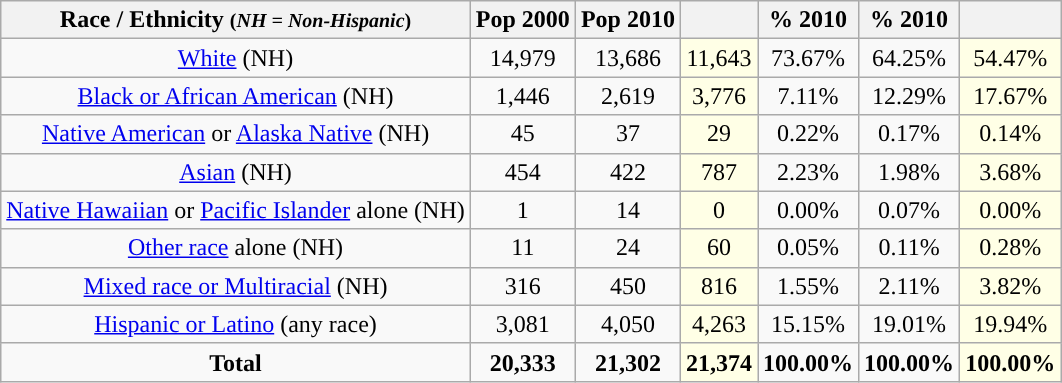<table class="wikitable" style="text-align:center;">
<tr>
<th>Race / Ethnicity <small>(<em>NH = Non-Hispanic</em>)</small></th>
<th>Pop 2000</th>
<th>Pop 2010</th>
<th></th>
<th>% 2010</th>
<th>% 2010</th>
<th></th>
</tr>
<tr>
<td><a href='#'>White</a> (NH)</td>
<td>14,979</td>
<td>13,686</td>
<td style='background: #ffffe6;'>11,643</td>
<td>73.67%</td>
<td>64.25%</td>
<td style='background: #ffffe6;'>54.47%</td>
</tr>
<tr>
<td><a href='#'>Black or African American</a> (NH)</td>
<td>1,446</td>
<td>2,619</td>
<td style='background: #ffffe6;'>3,776</td>
<td>7.11%</td>
<td>12.29%</td>
<td style='background: #ffffe6;'>17.67%</td>
</tr>
<tr>
<td><a href='#'>Native American</a> or <a href='#'>Alaska Native</a> (NH)</td>
<td>45</td>
<td>37</td>
<td style='background: #ffffe6;'>29</td>
<td>0.22%</td>
<td>0.17%</td>
<td style='background: #ffffe6;'>0.14%</td>
</tr>
<tr>
<td><a href='#'>Asian</a> (NH)</td>
<td>454</td>
<td>422</td>
<td style='background: #ffffe6;'>787</td>
<td>2.23%</td>
<td>1.98%</td>
<td style='background: #ffffe6;'>3.68%</td>
</tr>
<tr>
<td><a href='#'>Native Hawaiian</a> or <a href='#'>Pacific Islander</a> alone (NH)</td>
<td>1</td>
<td>14</td>
<td style='background: #ffffe6;'>0</td>
<td>0.00%</td>
<td>0.07%</td>
<td style='background: #ffffe6;'>0.00%</td>
</tr>
<tr>
<td><a href='#'>Other race</a> alone (NH)</td>
<td>11</td>
<td>24</td>
<td style='background: #ffffe6;'>60</td>
<td>0.05%</td>
<td>0.11%</td>
<td style='background: #ffffe6;'>0.28%</td>
</tr>
<tr>
<td><a href='#'>Mixed race or Multiracial</a> (NH)</td>
<td>316</td>
<td>450</td>
<td style='background: #ffffe6;'>816</td>
<td>1.55%</td>
<td>2.11%</td>
<td style='background: #ffffe6;'>3.82%</td>
</tr>
<tr>
<td><a href='#'>Hispanic or Latino</a> (any race)</td>
<td>3,081</td>
<td>4,050</td>
<td style='background: #ffffe6;'>4,263</td>
<td>15.15%</td>
<td>19.01%</td>
<td style='background: #ffffe6;'>19.94%</td>
</tr>
<tr>
<td><strong>Total</strong></td>
<td><strong>20,333</strong></td>
<td><strong>21,302</strong></td>
<td style='background: #ffffe6;'><strong>21,374</strong></td>
<td><strong>100.00%</strong></td>
<td><strong>100.00%</strong></td>
<td style='background: #ffffe6;'><strong>100.00%</strong></td>
</tr>
</table>
